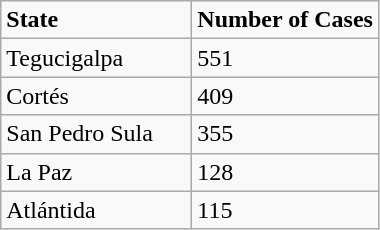<table class="wikitable">
<tr>
<td width="120" height="15"><strong>State</strong></td>
<td><strong>Number of Cases</strong></td>
</tr>
<tr>
<td>Tegucigalpa</td>
<td>551</td>
</tr>
<tr>
<td>Cortés</td>
<td>409</td>
</tr>
<tr>
<td>San Pedro Sula</td>
<td>355</td>
</tr>
<tr>
<td>La Paz</td>
<td>128</td>
</tr>
<tr>
<td>Atlántida</td>
<td>115</td>
</tr>
</table>
